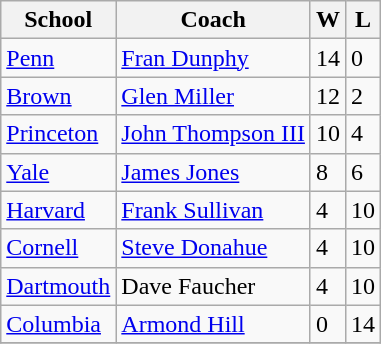<table class="wikitable">
<tr>
<th>School</th>
<th>Coach</th>
<th>W</th>
<th>L</th>
</tr>
<tr>
<td><a href='#'>Penn</a></td>
<td><a href='#'>Fran Dunphy</a></td>
<td>14</td>
<td>0</td>
</tr>
<tr>
<td><a href='#'>Brown</a></td>
<td><a href='#'>Glen Miller</a></td>
<td>12</td>
<td>2</td>
</tr>
<tr>
<td><a href='#'>Princeton</a></td>
<td><a href='#'>John Thompson III</a></td>
<td>10</td>
<td>4</td>
</tr>
<tr>
<td><a href='#'>Yale</a></td>
<td><a href='#'>James Jones</a></td>
<td>8</td>
<td>6</td>
</tr>
<tr>
<td><a href='#'>Harvard</a></td>
<td><a href='#'>Frank Sullivan</a></td>
<td>4</td>
<td>10</td>
</tr>
<tr>
<td><a href='#'>Cornell</a></td>
<td><a href='#'>Steve Donahue</a></td>
<td>4</td>
<td>10</td>
</tr>
<tr>
<td><a href='#'>Dartmouth</a></td>
<td>Dave Faucher</td>
<td>4</td>
<td>10</td>
</tr>
<tr>
<td><a href='#'>Columbia</a></td>
<td><a href='#'>Armond Hill</a></td>
<td>0</td>
<td>14</td>
</tr>
<tr>
</tr>
</table>
